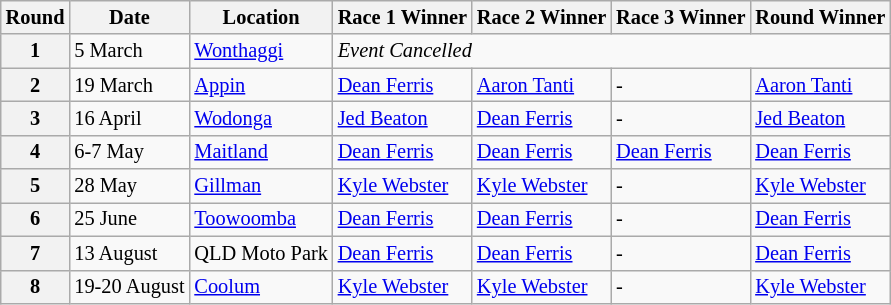<table class="wikitable" style="font-size: 85%;">
<tr>
<th>Round</th>
<th>Date</th>
<th>Location</th>
<th>Race 1 Winner</th>
<th>Race 2 Winner</th>
<th>Race 3 Winner</th>
<th>Round Winner</th>
</tr>
<tr>
<th>1</th>
<td>5 March</td>
<td> <a href='#'>Wonthaggi</a></td>
<td colspan=4><em>Event Cancelled</em></td>
</tr>
<tr>
<th>2</th>
<td>19 March</td>
<td> <a href='#'>Appin</a></td>
<td> <a href='#'>Dean Ferris</a></td>
<td> <a href='#'>Aaron Tanti</a></td>
<td>-</td>
<td> <a href='#'>Aaron Tanti</a></td>
</tr>
<tr>
<th>3</th>
<td>16 April</td>
<td> <a href='#'>Wodonga</a></td>
<td> <a href='#'>Jed Beaton</a></td>
<td> <a href='#'>Dean Ferris</a></td>
<td>-</td>
<td> <a href='#'>Jed Beaton</a></td>
</tr>
<tr>
<th>4</th>
<td>6-7 May</td>
<td> <a href='#'>Maitland</a></td>
<td> <a href='#'>Dean Ferris</a></td>
<td> <a href='#'>Dean Ferris</a></td>
<td> <a href='#'>Dean Ferris</a></td>
<td> <a href='#'>Dean Ferris</a></td>
</tr>
<tr>
<th>5</th>
<td>28 May</td>
<td> <a href='#'>Gillman</a></td>
<td> <a href='#'>Kyle Webster</a></td>
<td> <a href='#'>Kyle Webster</a></td>
<td>-</td>
<td> <a href='#'>Kyle Webster</a></td>
</tr>
<tr>
<th>6</th>
<td>25 June</td>
<td> <a href='#'>Toowoomba</a></td>
<td> <a href='#'>Dean Ferris</a></td>
<td> <a href='#'>Dean Ferris</a></td>
<td>-</td>
<td> <a href='#'>Dean Ferris</a></td>
</tr>
<tr>
<th>7</th>
<td>13 August</td>
<td> QLD Moto Park</td>
<td> <a href='#'>Dean Ferris</a></td>
<td> <a href='#'>Dean Ferris</a></td>
<td>-</td>
<td> <a href='#'>Dean Ferris</a></td>
</tr>
<tr>
<th>8</th>
<td>19-20 August</td>
<td> <a href='#'>Coolum</a></td>
<td> <a href='#'>Kyle Webster</a></td>
<td> <a href='#'>Kyle Webster</a></td>
<td>-</td>
<td> <a href='#'>Kyle Webster</a></td>
</tr>
</table>
